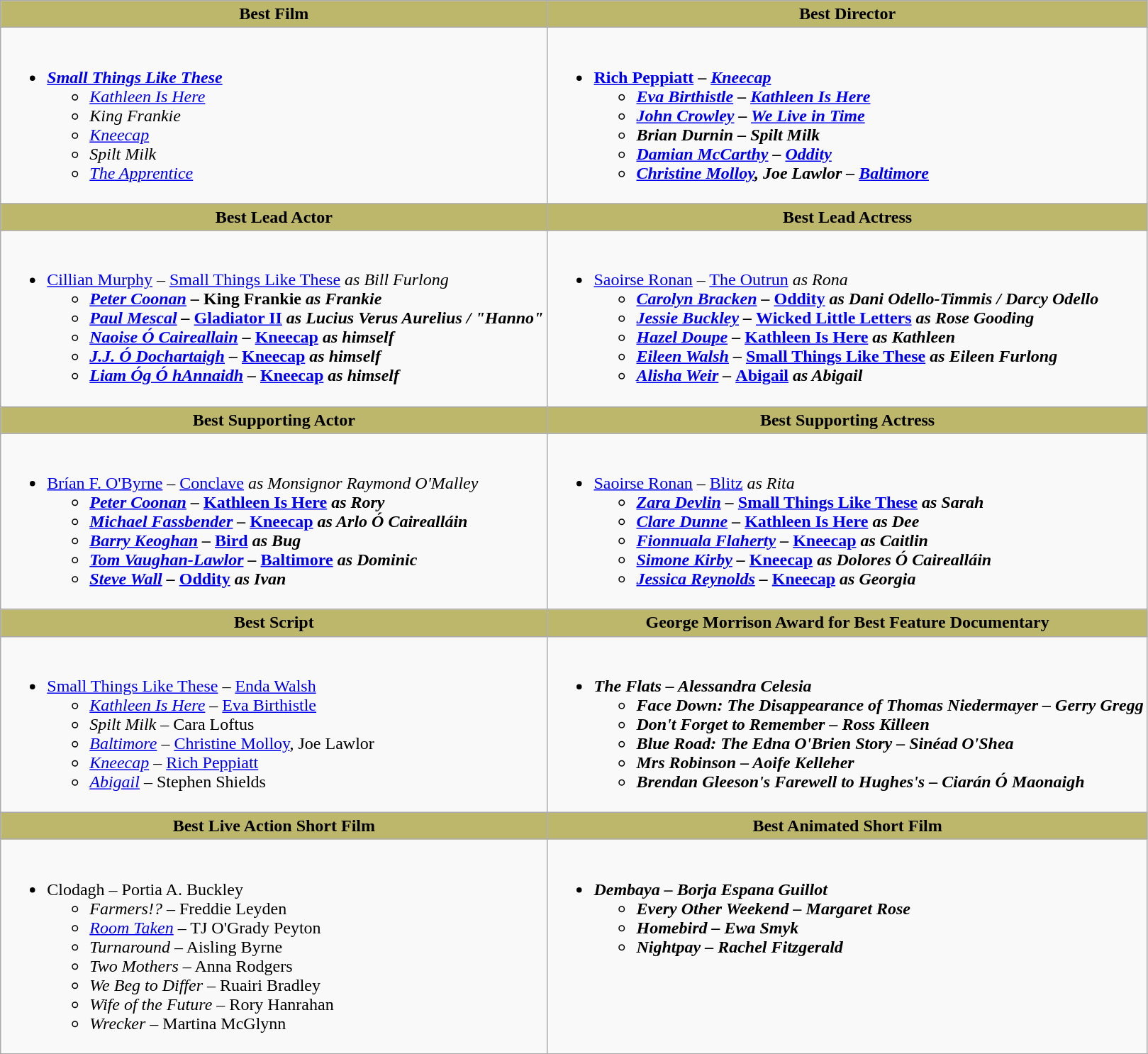<table class=wikitable>
<tr>
<th style="background:#BDB76B;" width:50%">Best Film</th>
<th style="background:#BDB76B;" width:50%">Best Director</th>
</tr>
<tr>
<td valign="top"><br><ul><li><strong><em><a href='#'>Small Things Like These</a></em></strong><ul><li><em><a href='#'>Kathleen Is Here</a></em></li><li><em>King Frankie</em></li><li><em><a href='#'>Kneecap</a></em></li><li><em>Spilt Milk</em></li><li><em><a href='#'>The Apprentice</a></em></li></ul></li></ul></td>
<td valign="top"><br><ul><li><strong><a href='#'>Rich Peppiatt</a> – <em><a href='#'>Kneecap</a><strong><em><ul><li><a href='#'>Eva Birthistle</a> – </em><a href='#'>Kathleen Is Here</a><em></li><li><a href='#'>John Crowley</a> – </em><a href='#'>We Live in Time</a><em></li><li>Brian Durnin – </em>Spilt Milk<em></li><li><a href='#'>Damian McCarthy</a> – </em><a href='#'>Oddity</a><em></li><li><a href='#'>Christine Molloy</a>, Joe Lawlor – </em><a href='#'>Baltimore</a><em></li></ul></li></ul></td>
</tr>
<tr>
<th style="background:#BDB76B;" width:50%">Best Lead Actor</th>
<th style="background:#BDB76B;" width:50%">Best Lead Actress</th>
</tr>
<tr>
<td valign="top"><br><ul><li></strong><a href='#'>Cillian Murphy</a> – </em><a href='#'>Small Things Like These</a><em> as Bill Furlong<strong><ul><li><a href='#'>Peter Coonan</a> – </em>King Frankie<em> as Frankie</li><li><a href='#'>Paul Mescal</a> – </em><a href='#'>Gladiator II</a><em> as Lucius Verus Aurelius / "Hanno"</li><li><a href='#'>Naoise Ó Caireallain</a> – </em><a href='#'>Kneecap</a><em> as himself</li><li><a href='#'>J.J. Ó Dochartaigh</a> – </em><a href='#'>Kneecap</a><em> as himself</li><li><a href='#'>Liam Óg Ó hAnnaidh</a> – </em><a href='#'>Kneecap</a><em> as himself</li></ul></li></ul></td>
<td valign="top"><br><ul><li></strong><a href='#'>Saoirse Ronan</a> – </em><a href='#'>The Outrun</a><em> as Rona<strong><ul><li><a href='#'>Carolyn Bracken</a> – </em><a href='#'>Oddity</a><em> as Dani Odello-Timmis / Darcy Odello</li><li><a href='#'>Jessie Buckley</a> – </em><a href='#'>Wicked Little Letters</a><em> as Rose Gooding</li><li><a href='#'>Hazel Doupe</a> – </em><a href='#'>Kathleen Is Here</a><em> as Kathleen</li><li><a href='#'>Eileen Walsh</a> – </em><a href='#'>Small Things Like These</a><em> as Eileen Furlong</li><li><a href='#'>Alisha Weir</a> – </em><a href='#'>Abigail</a><em> as Abigail</li></ul></li></ul></td>
</tr>
<tr>
<th style="background:#BDB76B;" width:50%">Best Supporting Actor</th>
<th style="background:#BDB76B;" width:50%">Best Supporting Actress</th>
</tr>
<tr>
<td valign="top"><br><ul><li></strong><a href='#'>Brían F. O'Byrne</a> – </em><a href='#'>Conclave</a><em> as Monsignor Raymond O'Malley<strong><ul><li><a href='#'>Peter Coonan</a> – </em><a href='#'>Kathleen Is Here</a><em> as Rory</li><li><a href='#'>Michael Fassbender</a> – </em><a href='#'>Kneecap</a><em> as Arlo Ó Cairealláin</li><li><a href='#'>Barry Keoghan</a> – </em><a href='#'>Bird</a><em> as Bug</li><li><a href='#'>Tom Vaughan-Lawlor</a> – </em><a href='#'>Baltimore</a><em> as Dominic</li><li><a href='#'>Steve Wall</a> – </em><a href='#'>Oddity</a><em> as Ivan</li></ul></li></ul></td>
<td valign="top"><br><ul><li></strong><a href='#'>Saoirse Ronan</a> – </em><a href='#'>Blitz</a><em> as Rita<strong><ul><li><a href='#'>Zara Devlin</a> – </em><a href='#'>Small Things Like These</a><em> as Sarah</li><li><a href='#'>Clare Dunne</a> – </em><a href='#'>Kathleen Is Here</a><em> as Dee</li><li><a href='#'>Fionnuala Flaherty</a> – </em><a href='#'>Kneecap</a><em> as Caitlin</li><li><a href='#'>Simone Kirby</a> – </em><a href='#'>Kneecap</a><em> as Dolores Ó Cairealláin</li><li><a href='#'>Jessica Reynolds</a> – </em><a href='#'>Kneecap</a><em> as Georgia</li></ul></li></ul></td>
</tr>
<tr>
<th style="background:#BDB76B;" width:50%">Best Script</th>
<th style="background:#BDB76B;" width:50%">George Morrison Award for Best Feature Documentary</th>
</tr>
<tr>
<td valign="top"><br><ul><li></em></strong><a href='#'>Small Things Like These</a></em> – <a href='#'>Enda Walsh</a></strong><ul><li><em><a href='#'>Kathleen Is Here</a></em> – <a href='#'>Eva Birthistle</a></li><li><em>Spilt Milk</em> – Cara Loftus</li><li><em><a href='#'>Baltimore</a></em> – <a href='#'>Christine Molloy</a>, Joe Lawlor</li><li><em><a href='#'>Kneecap</a></em> – <a href='#'>Rich Peppiatt</a></li><li><em><a href='#'>Abigail</a></em> – Stephen Shields</li></ul></li></ul></td>
<td valign="top"><br><ul><li><strong><em>The Flats<em> – Alessandra Celesia<strong><ul><li></em>Face Down: The Disappearance of Thomas Niedermayer<em> – Gerry Gregg</li><li></em>Don't Forget to Remember<em> – Ross Killeen</li><li></em>Blue Road: The Edna O'Brien Story<em> – Sinéad O'Shea</li><li></em>Mrs Robinson<em> – Aoife Kelleher</li><li></em>Brendan Gleeson's Farewell to Hughes's<em> – Ciarán Ó Maonaigh</li></ul></li></ul></td>
</tr>
<tr>
<th style="background:#BDB76B;" width:50%">Best Live Action Short Film</th>
<th style="background:#BDB76B;" width:50%">Best Animated Short Film</th>
</tr>
<tr>
<td valign="top"><br><ul><li></em></strong>Clodagh</em> – Portia A. Buckley</strong><ul><li><em>Farmers!?</em> – Freddie Leyden</li><li><em><a href='#'>Room Taken</a></em> – TJ O'Grady Peyton</li><li><em>Turnaround</em> – Aisling Byrne</li><li><em>Two Mothers</em> – Anna Rodgers</li><li><em>We Beg to Differ</em> – Ruairi Bradley</li><li><em>Wife of the Future</em> – Rory Hanrahan</li><li><em>Wrecker</em> – Martina McGlynn</li></ul></li></ul></td>
<td valign="top"><br><ul><li><strong><em>Dembaya<em> – Borja Espana Guillot<strong><ul><li></em>Every Other Weekend<em> – Margaret Rose</li><li></em>Homebird<em> – Ewa Smyk</li><li></em>Nightpay<em> – Rachel Fitzgerald</li></ul></li></ul></td>
</tr>
<tr>
</tr>
</table>
